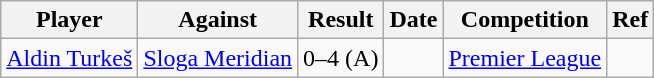<table class="wikitable">
<tr>
<th>Player</th>
<th>Against</th>
<th style="text-align:center">Result</th>
<th>Date</th>
<th style="text-align:center">Competition</th>
<th>Ref</th>
</tr>
<tr>
<td> <a href='#'>Aldin Turkeš</a></td>
<td> <a href='#'>Sloga Meridian</a></td>
<td>0–4 (A)</td>
<td></td>
<td><a href='#'>Premier League</a></td>
<td></td>
</tr>
</table>
